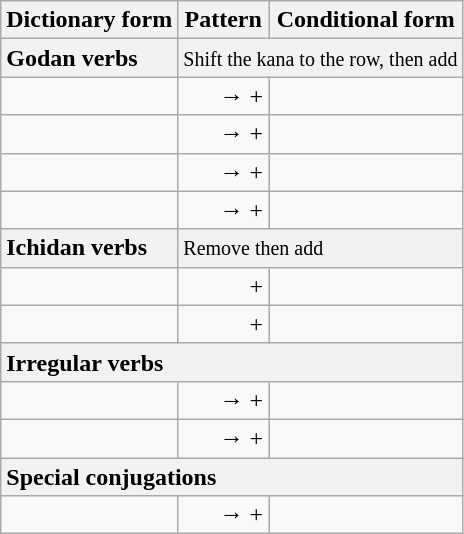<table class="wikitable">
<tr>
<th>Dictionary form</th>
<th>Pattern </th>
<th>Conditional form</th>
</tr>
<tr>
<th style="text-align:left;">Godan verbs</th>
<th style="text-align:left;font-weight:normal;" colspan="2"><small>Shift the  kana to the  row, then add </small></th>
</tr>
<tr>
<td> </td>
<td style="text-align:right;"><strong></strong> → <strong></strong> + <strong></strong></td>
<td></td>
</tr>
<tr>
<td></td>
<td style="text-align:right;"><strong></strong> → <strong></strong> + <strong></strong></td>
<td></td>
</tr>
<tr>
<td></td>
<td style="text-align:right;"><strong></strong> → <strong></strong> + <strong></strong></td>
<td></td>
</tr>
<tr>
<td></td>
<td style="text-align:right;"><strong></strong> → <strong></strong> + <strong></strong></td>
<td></td>
</tr>
<tr>
<th style="text-align:left;">Ichidan verbs</th>
<th style="text-align:left;font-weight:normal;" colspan="2"><small>Remove  then add </small></th>
</tr>
<tr>
<td></td>
<td style="text-align:right;"><strong></strong> + <strong></strong></td>
<td></td>
</tr>
<tr>
<td></td>
<td style="text-align:right;"><strong></strong> + <strong></strong></td>
<td></td>
</tr>
<tr>
<th style="text-align:left;" colspan="3">Irregular verbs</th>
</tr>
<tr>
<td></td>
<td style="text-align:right;"><strong></strong> → <strong></strong> + <strong></strong></td>
<td></td>
</tr>
<tr>
<td></td>
<td style="text-align:right;"><strong></strong> → <strong></strong> + <strong></strong></td>
<td></td>
</tr>
<tr>
<th style="text-align:left;" colspan="3">Special conjugations</th>
</tr>
<tr>
<td></td>
<td style="text-align:right;"><strong></strong> → <strong></strong> + <strong></strong></td>
<td> </td>
</tr>
</table>
